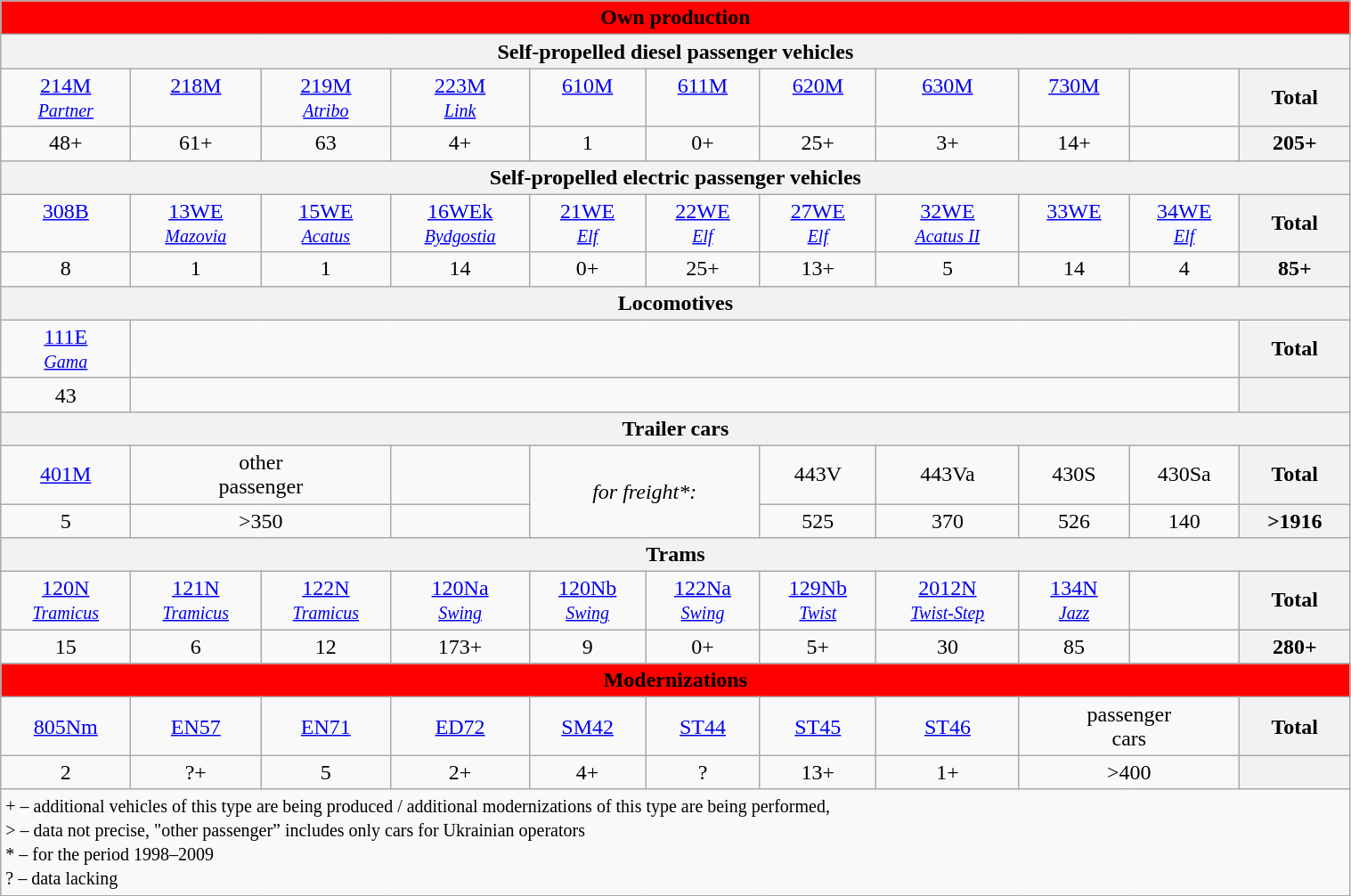<table class="wikitable" style="width:80%; text-align:center;">
<tr>
<th colspan=11 style="background-color:Red;"><span>Own production </span></th>
</tr>
<tr>
<th colspan=11>Self-propelled diesel passenger vehicles</th>
</tr>
<tr>
<td><a href='#'>214M<br><small><em>Partner</em></small></a></td>
<td><a href='#'>218M</a><br> </td>
<td><a href='#'>219M<br><small><em>Atribo</em></small></a></td>
<td><a href='#'>223M<br><small><em>Link</em></small></a></td>
<td><a href='#'>610M</a><br> </td>
<td><a href='#'>611M</a><br> </td>
<td><a href='#'>620M</a><br> </td>
<td><a href='#'>630M</a><br> </td>
<td><a href='#'>730M</a><br> </td>
<td></td>
<th>Total</th>
</tr>
<tr>
<td>48+</td>
<td>61+</td>
<td>63</td>
<td>4+</td>
<td>1</td>
<td>0+</td>
<td>25+</td>
<td>3+</td>
<td>14+</td>
<td></td>
<th>205+</th>
</tr>
<tr>
<th colspan=11>Self-propelled electric passenger vehicles</th>
</tr>
<tr>
<td><a href='#'>308B</a><br> </td>
<td><a href='#'>13WE<br><small><em>Mazovia</em></small></a></td>
<td><a href='#'>15WE<br><small><em>Acatus</em></small></a></td>
<td><a href='#'>16WEk<br><small><em>Bydgostia</em></small></a></td>
<td><a href='#'>21WE<br><small><em>Elf</em></small></a></td>
<td><a href='#'>22WE<br><small><em>Elf</em></small></a></td>
<td><a href='#'>27WE<br><small><em>Elf</em></small></a></td>
<td><a href='#'>32WE<br><small><em>Acatus II</em></small></a></td>
<td><a href='#'>33WE</a><br> </td>
<td><a href='#'>34WE<br><small><em>Elf</em></small></a></td>
<th>Total</th>
</tr>
<tr>
<td>8</td>
<td>1</td>
<td>1</td>
<td>14</td>
<td>0+</td>
<td>25+</td>
<td>13+</td>
<td>5</td>
<td>14</td>
<td>4</td>
<th>85+</th>
</tr>
<tr>
<th colspan=11>Locomotives</th>
</tr>
<tr>
<td><a href='#'>111E<br><small><em>Gama</em></small></a></td>
<td colspan=9></td>
<th>Total</th>
</tr>
<tr>
<td>43</td>
<td colspan=9></td>
<th></th>
</tr>
<tr>
<th colspan=11>Trailer cars</th>
</tr>
<tr>
<td><a href='#'>401M</a></td>
<td colspan=2>other<br>passenger</td>
<td></td>
<td colspan=2 rowspan=2><em>for freight*:</em></td>
<td>443V</td>
<td>443Va</td>
<td>430S</td>
<td>430Sa</td>
<th>Total</th>
</tr>
<tr>
<td>5</td>
<td colspan=2>>350</td>
<td></td>
<td>525</td>
<td>370</td>
<td>526</td>
<td>140</td>
<th>>1916</th>
</tr>
<tr>
<th colspan=11>Trams</th>
</tr>
<tr>
<td><a href='#'>120N<br><small><em>Tramicus</em></small></a></td>
<td><a href='#'>121N<br><small><em>Tramicus</em></small></a></td>
<td><a href='#'>122N<br><small><em>Tramicus</em></small></a></td>
<td><a href='#'>120Na<br><small><em>Swing</em></small></a></td>
<td><a href='#'>120Nb<br><small><em>Swing</em></small></a></td>
<td><a href='#'>122Na<br><small><em>Swing</em></small></a></td>
<td><a href='#'>129Nb<br><small><em>Twist</em></small></a></td>
<td><a href='#'>2012N<br><small><em>Twist-Step</em></small></a></td>
<td><a href='#'>134N<br><small><em>Jazz</em></small></a></td>
<td colspan=1></td>
<th>Total</th>
</tr>
<tr>
<td>15</td>
<td>6</td>
<td>12</td>
<td>173+</td>
<td>9</td>
<td>0+</td>
<td>5+</td>
<td>30</td>
<td>85</td>
<td colspan=1></td>
<th>280+</th>
</tr>
<tr>
<th colspan=11 style="background-color:Red"><span>Modernizations</span></th>
</tr>
<tr>
<td><a href='#'>805Nm</a></td>
<td><a href='#'>EN57</a></td>
<td><a href='#'>EN71</a></td>
<td><a href='#'>ED72</a></td>
<td><a href='#'>SM42</a></td>
<td><a href='#'>ST44</a></td>
<td><a href='#'>ST45</a></td>
<td><a href='#'>ST46</a></td>
<td colspan=2>passenger<br>cars</td>
<th>Total</th>
</tr>
<tr>
<td>2</td>
<td>?+</td>
<td>5</td>
<td>2+</td>
<td>4+</td>
<td>?</td>
<td>13+</td>
<td>1+</td>
<td colspan=2>>400</td>
<th></th>
</tr>
<tr>
<td colspan=11 align=left><small>+ – additional vehicles of this type are being produced / additional modernizations of this type are being performed,<br> > – data not precise, "other passenger” includes only cars for Ukrainian operators<br>* – for the period 1998–2009<br>? – data lacking </small></td>
</tr>
</table>
